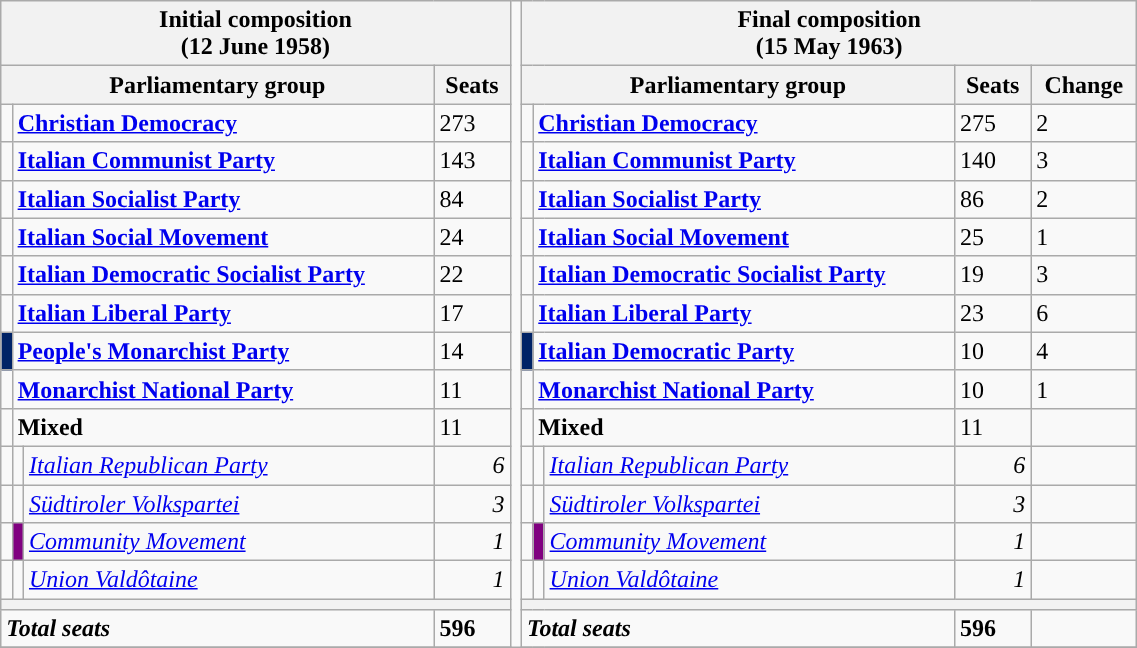<table class="wikitable" style="width : 60%;">
<tr>
<th colspan="4">Initial composition<br>(12 June 1958)</th>
<td rowspan="30" style="width : 1%;"></td>
<th colspan="5">Final composition<br>(15 May 1963)</th>
</tr>
<tr>
<th colspan="3">Parliamentary group</th>
<th>Seats</th>
<th colspan="3">Parliamentary group</th>
<th>Seats</th>
<th>Change</th>
</tr>
<tr>
<td></td>
<td colspan = "2"><strong><a href='#'>Christian Democracy</a></strong></td>
<td>273</td>
<td></td>
<td colspan = "2"><strong><a href='#'>Christian Democracy</a></strong></td>
<td>275</td>
<td> 2</td>
</tr>
<tr>
<td></td>
<td colspan = "2"><strong><a href='#'>Italian Communist Party</a></strong></td>
<td>143</td>
<td></td>
<td colspan = "2"><strong><a href='#'>Italian Communist Party</a></strong></td>
<td>140</td>
<td> 3</td>
</tr>
<tr>
<td></td>
<td colspan = "2"><strong><a href='#'>Italian Socialist Party</a></strong></td>
<td>84</td>
<td></td>
<td colspan = "2"><strong><a href='#'>Italian Socialist Party</a></strong></td>
<td>86</td>
<td> 2</td>
</tr>
<tr>
<td></td>
<td colspan = "2"><strong><a href='#'>Italian Social Movement</a></strong></td>
<td>24</td>
<td></td>
<td colspan = "2"><strong><a href='#'>Italian Social Movement</a></strong></td>
<td>25</td>
<td> 1</td>
</tr>
<tr>
<td></td>
<td colspan = "2"><strong><a href='#'>Italian Democratic Socialist Party</a></strong></td>
<td>22</td>
<td></td>
<td colspan = "2"><strong><a href='#'>Italian Democratic Socialist Party</a></strong></td>
<td>19</td>
<td> 3</td>
</tr>
<tr>
<td></td>
<td colspan = "2"><strong><a href='#'>Italian Liberal Party</a></strong></td>
<td>17</td>
<td></td>
<td colspan = "2"><strong><a href='#'>Italian Liberal Party</a></strong></td>
<td>23</td>
<td> 6</td>
</tr>
<tr>
<td bgcolor="#002366" width=1%></td>
<td colspan = "2"><strong><a href='#'>People's Monarchist Party</a></strong></td>
<td>14</td>
<td bgcolor="#002366" width=1%></td>
<td colspan = "2"><strong><a href='#'>Italian Democratic Party</a></strong></td>
<td>10</td>
<td> 4</td>
</tr>
<tr>
<td></td>
<td colspan = "2"><strong><a href='#'>Monarchist National Party</a></strong></td>
<td>11</td>
<td></td>
<td colspan = "2"><strong><a href='#'>Monarchist National Party</a></strong></td>
<td>10</td>
<td> 1</td>
</tr>
<tr>
<td></td>
<td colspan = "2"><strong>Mixed</strong></td>
<td>11</td>
<td></td>
<td colspan = "2"><strong>Mixed</strong></td>
<td>11</td>
<td></td>
</tr>
<tr>
<td></td>
<td></td>
<td><em><a href='#'>Italian Republican Party</a></em></td>
<td align="right"><em>6</em></td>
<td></td>
<td></td>
<td><em><a href='#'>Italian Republican Party</a></em></td>
<td align="right"><em>6</em></td>
<td align="right"></td>
</tr>
<tr>
<td></td>
<td></td>
<td><em><a href='#'>Südtiroler Volkspartei</a></em></td>
<td align="right"><em>3</em></td>
<td></td>
<td></td>
<td><em><a href='#'>Südtiroler Volkspartei</a></em></td>
<td align="right"><em>3</em></td>
<td align="right"></td>
</tr>
<tr>
<td></td>
<td bgcolor="#800080" width=1%></td>
<td><em><a href='#'>Community Movement</a></em></td>
<td align="right"><em>1</em></td>
<td></td>
<td bgcolor="#800080" width=1%></td>
<td><em><a href='#'>Community Movement</a></em></td>
<td align="right"><em>1</em></td>
<td align="right"></td>
</tr>
<tr>
<td></td>
<td></td>
<td><em><a href='#'>Union Valdôtaine</a></em></td>
<td align="right"><em>1</em></td>
<td></td>
<td></td>
<td><em><a href='#'>Union Valdôtaine</a></em></td>
<td align="right"><em>1</em></td>
<td align="right"></td>
</tr>
<tr>
<th colspan="4"></th>
<th colspan="5"></th>
</tr>
<tr>
<td colspan="3"><strong><em>Total seats</em></strong></td>
<td><strong>596</strong></td>
<td colspan="3"><strong><em>Total seats</em></strong></td>
<td><strong>596</strong></td>
<td></td>
</tr>
<tr>
</tr>
</table>
